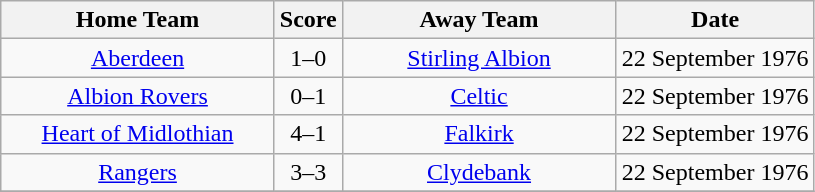<table class="wikitable" style="text-align:center;">
<tr>
<th width=175>Home Team</th>
<th width=20>Score</th>
<th width=175>Away Team</th>
<th width= 125>Date</th>
</tr>
<tr>
<td><a href='#'>Aberdeen</a></td>
<td>1–0</td>
<td><a href='#'>Stirling Albion</a></td>
<td>22 September 1976</td>
</tr>
<tr>
<td><a href='#'>Albion Rovers</a></td>
<td>0–1</td>
<td><a href='#'>Celtic</a></td>
<td>22 September 1976</td>
</tr>
<tr>
<td><a href='#'>Heart of Midlothian</a></td>
<td>4–1</td>
<td><a href='#'>Falkirk</a></td>
<td>22 September 1976</td>
</tr>
<tr>
<td><a href='#'>Rangers</a></td>
<td>3–3</td>
<td><a href='#'>Clydebank</a></td>
<td>22 September 1976</td>
</tr>
<tr>
</tr>
</table>
